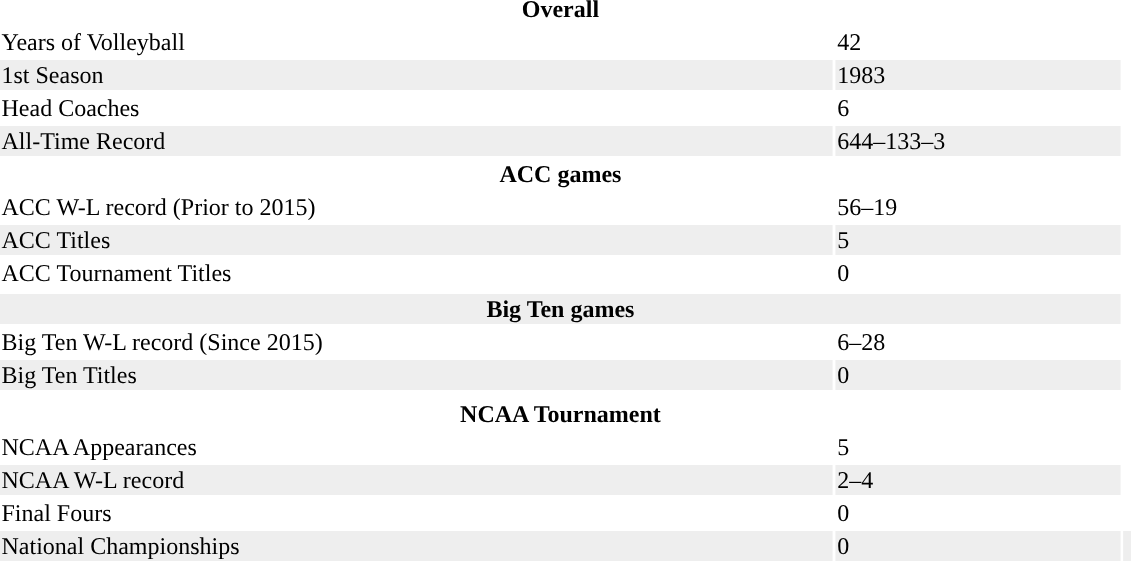<table width=60% class="toccolours">
<tr>
<th colspan=2>Overall</th>
</tr>
<tr>
<td>Years of Volleyball</td>
<td>42</td>
</tr>
<tr bgcolor=#eeeeee>
<td>1st Season</td>
<td>1983</td>
</tr>
<tr>
<td>Head Coaches</td>
<td>6</td>
</tr>
<tr bgcolor=#eeeeee>
<td>All-Time Record</td>
<td>644–133–3</td>
</tr>
<tr>
<th colspan=2>ACC games</th>
</tr>
<tr>
<td>ACC W-L record (Prior to 2015)</td>
<td>56–19</td>
</tr>
<tr bgcolor=#eeeeee>
<td>ACC Titles</td>
<td>5</td>
</tr>
<tr>
<td>ACC Tournament Titles</td>
<td>0</td>
</tr>
<tr>
</tr>
<tr bgcolor=#eeeeee>
<th colspan=2>Big Ten games</th>
</tr>
<tr>
<td>Big Ten W-L record (Since 2015)</td>
<td>6–28</td>
</tr>
<tr bgcolor=#eeeeee>
<td>Big Ten Titles</td>
<td>0</td>
</tr>
<tr>
</tr>
<tr bgcolor=#eeeeee>
</tr>
<tr>
<th colspan=2>NCAA Tournament</th>
</tr>
<tr>
<td>NCAA Appearances</td>
<td>5</td>
</tr>
<tr bgcolor=#eeeeee>
<td>NCAA W-L record</td>
<td>2–4</td>
</tr>
<tr>
<td>Final Fours</td>
<td>0</td>
</tr>
<tr bgcolor=#eeeeee>
<td>National Championships</td>
<td>0</td>
<th colspan=2 bgcolor=#eeeeee></th>
</tr>
</table>
